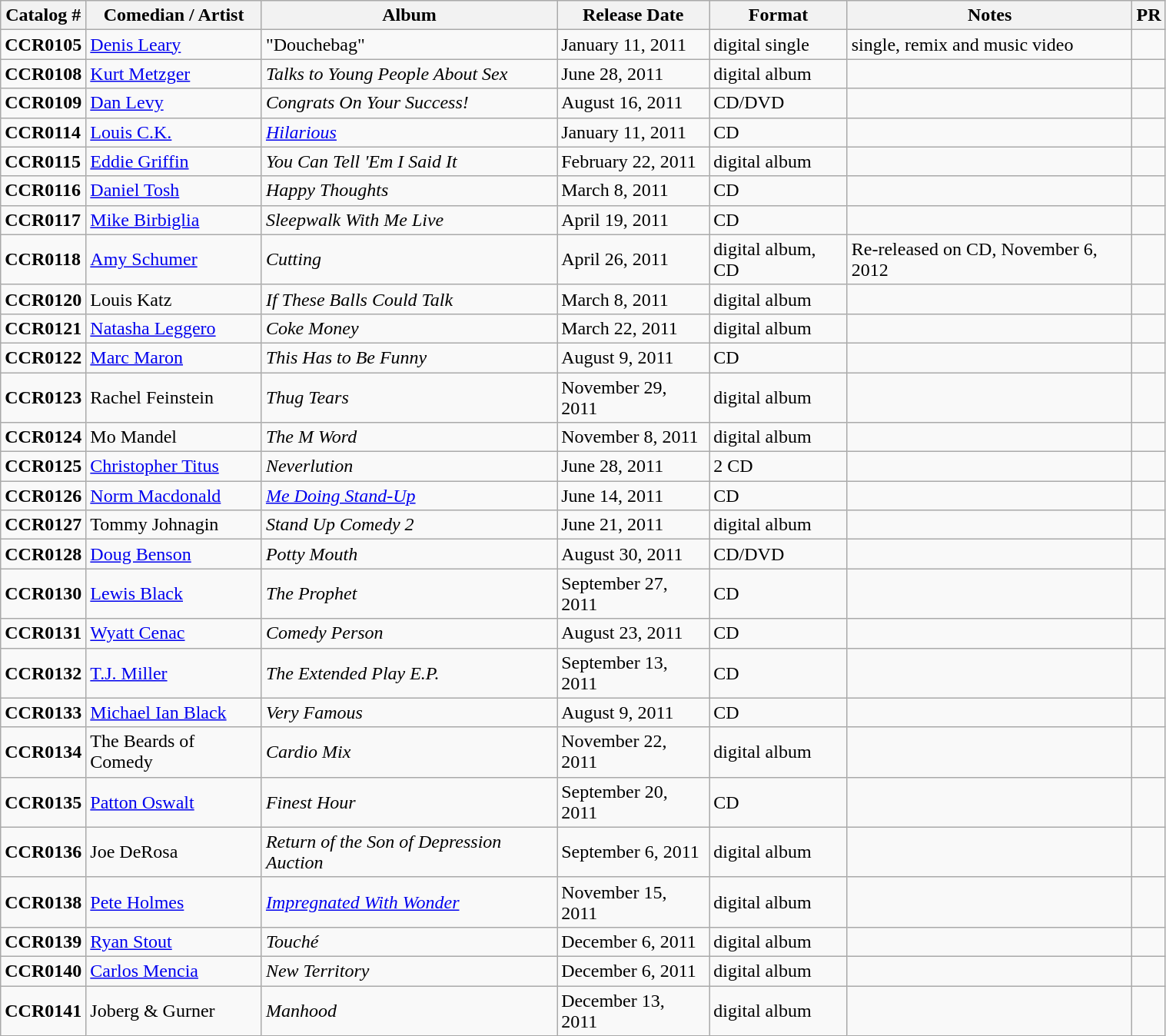<table class="wikitable sortable" width="80%">
<tr>
<th scope="col" class="unsortable">Catalog #</th>
<th scope="col" class="unsortable">Comedian / Artist</th>
<th scope="col" class="unsortable">Album</th>
<th scope="col" class="unsortable">Release Date</th>
<th scope="col" class="unsortable">Format</th>
<th scope="col" class="unsortable">Notes</th>
<th scope="col" class="unsortable">PR</th>
</tr>
<tr --->
<td><strong>CCR0105</strong></td>
<td><a href='#'>Denis Leary</a></td>
<td>"Douchebag"</td>
<td>January 11, 2011</td>
<td>digital single</td>
<td>single, remix and music video</td>
<td></td>
</tr>
<tr --->
<td><strong>CCR0108</strong></td>
<td><a href='#'>Kurt Metzger</a></td>
<td><em>Talks to Young People About Sex</em></td>
<td>June 28, 2011</td>
<td>digital album</td>
<td></td>
<td></td>
</tr>
<tr --->
<td><strong>CCR0109</strong></td>
<td><a href='#'>Dan Levy</a></td>
<td><em>Congrats On Your Success!</em></td>
<td>August 16, 2011</td>
<td>CD/DVD</td>
<td></td>
<td></td>
</tr>
<tr --->
<td><strong>CCR0114</strong></td>
<td><a href='#'>Louis C.K.</a></td>
<td><em><a href='#'>Hilarious</a></em></td>
<td>January 11, 2011</td>
<td>CD</td>
<td></td>
<td></td>
</tr>
<tr --->
<td><strong>CCR0115</strong></td>
<td><a href='#'>Eddie Griffin</a></td>
<td><em>You Can Tell 'Em I Said It</em></td>
<td>February 22, 2011</td>
<td>digital album</td>
<td></td>
<td></td>
</tr>
<tr --->
<td><strong>CCR0116</strong></td>
<td><a href='#'>Daniel Tosh</a></td>
<td><em>Happy Thoughts</em></td>
<td>March 8, 2011</td>
<td>CD</td>
<td></td>
<td></td>
</tr>
<tr --->
<td><strong>CCR0117</strong></td>
<td><a href='#'>Mike Birbiglia</a></td>
<td><em>Sleepwalk With Me Live</em></td>
<td>April 19, 2011</td>
<td>CD</td>
<td></td>
<td></td>
</tr>
<tr --->
<td><strong>CCR0118</strong></td>
<td><a href='#'>Amy Schumer</a></td>
<td><em>Cutting</em></td>
<td>April 26, 2011</td>
<td>digital album, CD</td>
<td>Re-released on CD, November 6, 2012</td>
<td></td>
</tr>
<tr --->
<td><strong>CCR0120</strong></td>
<td>Louis Katz</td>
<td><em>If These Balls Could Talk</em></td>
<td>March 8, 2011</td>
<td>digital album</td>
<td></td>
<td></td>
</tr>
<tr --->
<td><strong>CCR0121</strong></td>
<td><a href='#'>Natasha Leggero</a></td>
<td><em>Coke Money</em></td>
<td>March 22, 2011</td>
<td>digital album</td>
<td></td>
<td></td>
</tr>
<tr --->
<td><strong>CCR0122</strong></td>
<td><a href='#'>Marc Maron</a></td>
<td><em>This Has to Be Funny</em></td>
<td>August 9, 2011</td>
<td>CD</td>
<td></td>
<td></td>
</tr>
<tr --->
<td><strong>CCR0123</strong></td>
<td>Rachel Feinstein</td>
<td><em>Thug Tears</em></td>
<td>November 29, 2011</td>
<td>digital album</td>
<td></td>
<td></td>
</tr>
<tr --->
<td><strong>CCR0124</strong></td>
<td>Mo Mandel</td>
<td><em>The M Word</em></td>
<td>November 8, 2011</td>
<td>digital album</td>
<td></td>
<td></td>
</tr>
<tr --->
<td><strong>CCR0125</strong></td>
<td><a href='#'>Christopher Titus</a></td>
<td><em>Neverlution</em></td>
<td>June 28, 2011</td>
<td>2 CD</td>
<td></td>
<td></td>
</tr>
<tr --->
<td><strong>CCR0126</strong></td>
<td><a href='#'>Norm Macdonald</a></td>
<td><em><a href='#'>Me Doing Stand-Up</a></em></td>
<td>June 14, 2011</td>
<td>CD</td>
<td></td>
<td></td>
</tr>
<tr --->
<td><strong>CCR0127</strong></td>
<td>Tommy Johnagin</td>
<td><em>Stand Up Comedy 2</em></td>
<td>June 21, 2011</td>
<td>digital album</td>
<td></td>
<td></td>
</tr>
<tr --->
<td><strong>CCR0128</strong></td>
<td><a href='#'>Doug Benson</a></td>
<td><em>Potty Mouth</em></td>
<td>August 30, 2011</td>
<td>CD/DVD</td>
<td></td>
<td></td>
</tr>
<tr --->
<td><strong>CCR0130</strong></td>
<td><a href='#'>Lewis Black</a></td>
<td><em>The Prophet</em></td>
<td>September 27, 2011</td>
<td>CD</td>
<td></td>
<td></td>
</tr>
<tr --->
<td><strong>CCR0131</strong></td>
<td><a href='#'>Wyatt Cenac</a></td>
<td><em>Comedy Person</em></td>
<td>August 23, 2011</td>
<td>CD</td>
<td></td>
<td></td>
</tr>
<tr --->
<td><strong>CCR0132</strong></td>
<td><a href='#'>T.J. Miller</a></td>
<td><em>The Extended Play E.P.</em></td>
<td>September 13, 2011</td>
<td>CD</td>
<td></td>
<td></td>
</tr>
<tr --->
<td><strong>CCR0133</strong></td>
<td><a href='#'>Michael Ian Black</a></td>
<td><em>Very Famous</em></td>
<td>August 9, 2011</td>
<td>CD</td>
<td></td>
<td></td>
</tr>
<tr --->
<td><strong>CCR0134</strong></td>
<td>The Beards of Comedy</td>
<td><em>Cardio Mix</em></td>
<td>November 22, 2011</td>
<td>digital album</td>
<td></td>
<td></td>
</tr>
<tr --->
<td><strong>CCR0135</strong></td>
<td><a href='#'>Patton Oswalt</a></td>
<td><em>Finest Hour</em></td>
<td>September 20, 2011</td>
<td>CD</td>
<td></td>
<td></td>
</tr>
<tr --->
<td><strong>CCR0136</strong></td>
<td>Joe DeRosa</td>
<td><em>Return of the Son of Depression Auction</em></td>
<td>September 6, 2011</td>
<td>digital album</td>
<td></td>
<td></td>
</tr>
<tr --->
<td><strong>CCR0138</strong></td>
<td><a href='#'>Pete Holmes</a></td>
<td><em><a href='#'>Impregnated With Wonder</a></em></td>
<td>November 15, 2011</td>
<td>digital album</td>
<td></td>
<td></td>
</tr>
<tr --->
<td><strong>CCR0139</strong></td>
<td><a href='#'>Ryan Stout</a></td>
<td><em>Touché</em></td>
<td>December 6, 2011</td>
<td>digital album</td>
<td></td>
<td></td>
</tr>
<tr --->
<td><strong>CCR0140</strong></td>
<td><a href='#'>Carlos Mencia</a></td>
<td><em>New Territory</em></td>
<td>December 6, 2011</td>
<td>digital album</td>
<td></td>
<td></td>
</tr>
<tr --->
<td><strong>CCR0141</strong></td>
<td>Joberg & Gurner</td>
<td><em>Manhood</em></td>
<td>December 13, 2011</td>
<td>digital album</td>
<td></td>
<td></td>
</tr>
</table>
